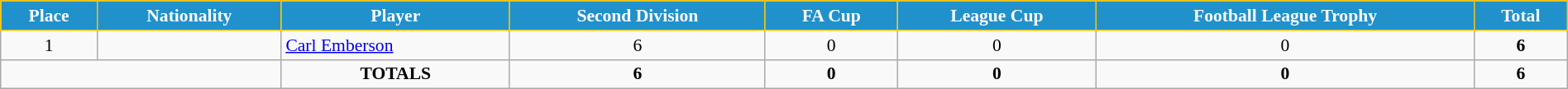<table class="wikitable" style="text-align:center; font-size:90%; width:100%;">
<tr>
<th style="background:#2191CC; color:white; border:1px solid #F7C408; text-align:center;">Place</th>
<th style="background:#2191CC; color:white; border:1px solid #F7C408; text-align:center;">Nationality</th>
<th style="background:#2191CC; color:white; border:1px solid #F7C408; text-align:center;">Player</th>
<th style="background:#2191CC; color:white; border:1px solid #F7C408; text-align:center;">Second Division</th>
<th style="background:#2191CC; color:white; border:1px solid #F7C408; text-align:center;">FA Cup</th>
<th style="background:#2191CC; color:white; border:1px solid #F7C408; text-align:center;">League Cup</th>
<th style="background:#2191CC; color:white; border:1px solid #F7C408; text-align:center;">Football League Trophy</th>
<th style="background:#2191CC; color:white; border:1px solid #F7C408; text-align:center;">Total</th>
</tr>
<tr>
<td>1</td>
<td></td>
<td align="left"><a href='#'>Carl Emberson</a></td>
<td>6</td>
<td>0</td>
<td>0</td>
<td>0</td>
<td><strong>6</strong></td>
</tr>
<tr>
<td colspan="2"></td>
<td><strong>TOTALS</strong></td>
<td><strong>6</strong></td>
<td><strong>0</strong></td>
<td><strong>0</strong></td>
<td><strong>0</strong></td>
<td><strong>6</strong></td>
</tr>
</table>
